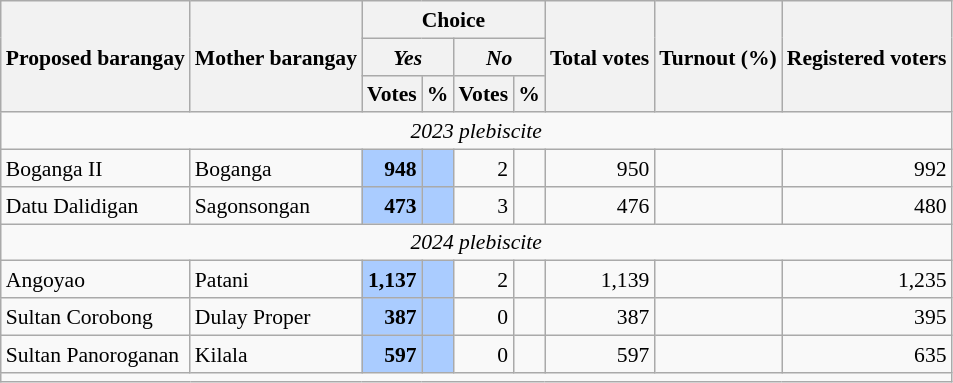<table class="wikitable" style="text-align:right; line-height:1.25em; font-size:90%;">
<tr>
<th rowspan="3">Proposed barangay</th>
<th rowspan="3">Mother barangay</th>
<th colspan="4">Choice</th>
<th rowspan="3">Total votes</th>
<th rowspan="3">Turnout (%)</th>
<th rowspan="3">Registered voters</th>
</tr>
<tr>
<th colspan="2"><em>Yes</em></th>
<th colspan="2"><em>No</em></th>
</tr>
<tr>
<th>Votes</th>
<th>%</th>
<th>Votes</th>
<th>%</th>
</tr>
<tr>
<td colspan="9" align="center"><em>2023 plebiscite</em> </td>
</tr>
<tr>
<td align="left">Boganga II</td>
<td align="left">Boganga</td>
<td bgcolor="#acf"><strong>948</strong></td>
<td bgcolor="#acf"><strong></strong></td>
<td>2</td>
<td></td>
<td>950</td>
<td></td>
<td>992</td>
</tr>
<tr>
<td align="left">Datu Dalidigan</td>
<td align="left">Sagonsongan</td>
<td bgcolor="#acf"><strong>473</strong></td>
<td bgcolor="#acf"><strong></strong></td>
<td>3</td>
<td></td>
<td>476</td>
<td></td>
<td>480</td>
</tr>
<tr>
<td colspan="9" align="center"><em>2024 plebiscite</em> </td>
</tr>
<tr>
<td align="left">Angoyao</td>
<td align="left">Patani</td>
<td bgcolor="#acf"><strong>1,137</strong></td>
<td bgcolor="#acf"><strong></strong></td>
<td>2</td>
<td></td>
<td>1,139</td>
<td></td>
<td>1,235</td>
</tr>
<tr>
<td align="left">Sultan Corobong</td>
<td align="left">Dulay Proper</td>
<td bgcolor="#acf"><strong>387</strong></td>
<td bgcolor="#acf"><strong></strong></td>
<td>0</td>
<td></td>
<td>387</td>
<td></td>
<td>395</td>
</tr>
<tr>
<td align="left">Sultan Panoroganan</td>
<td align="left">Kilala</td>
<td bgcolor="#acf"><strong>597</strong></td>
<td bgcolor="#acf"><strong></strong></td>
<td>0</td>
<td></td>
<td>597</td>
<td></td>
<td>635</td>
</tr>
<tr>
<td colspan="9" align="left"></td>
</tr>
</table>
